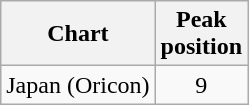<table class="wikitable plainrowheaders" style="text-align:center">
<tr>
<th scope="col">Chart</th>
<th scope="col">Peak<br>position</th>
</tr>
<tr>
<td>Japan (Oricon)</td>
<td>9</td>
</tr>
</table>
